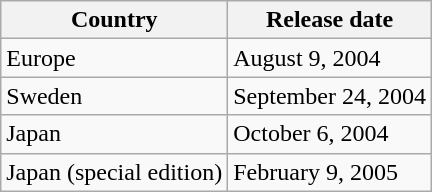<table class="wikitable">
<tr>
<th>Country</th>
<th>Release date</th>
</tr>
<tr>
<td>Europe</td>
<td>August 9, 2004</td>
</tr>
<tr>
<td>Sweden</td>
<td>September 24, 2004</td>
</tr>
<tr>
<td>Japan</td>
<td>October 6, 2004</td>
</tr>
<tr>
<td>Japan (special edition)</td>
<td>February 9, 2005</td>
</tr>
</table>
